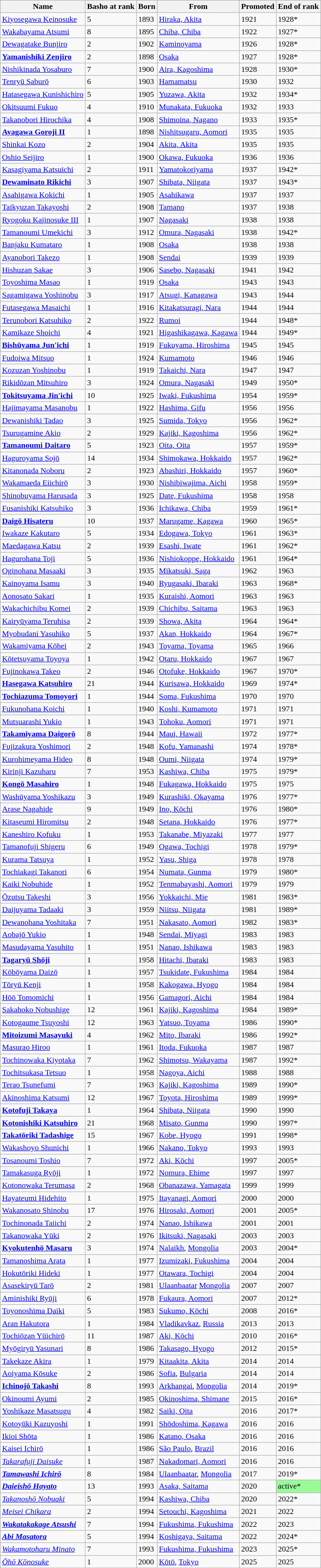<table class="wikitable sortable">
<tr>
<th>Name</th>
<th>Basho at rank</th>
<th>Born</th>
<th>From</th>
<th>Promoted</th>
<th>End of rank</th>
</tr>
<tr>
<td><a href='#'>Kiyosegawa Keinosuke</a></td>
<td>5</td>
<td>1893</td>
<td><a href='#'>Hiraka, Akita</a></td>
<td>1921</td>
<td>1928*</td>
</tr>
<tr>
<td><a href='#'>Wakabayama Atsumi</a></td>
<td>8</td>
<td>1895</td>
<td><a href='#'>Chiba, Chiba</a></td>
<td>1922</td>
<td>1927*</td>
</tr>
<tr>
<td><a href='#'>Dewagatake Bunjiro</a></td>
<td>2</td>
<td>1902</td>
<td><a href='#'>Kaminoyama</a></td>
<td>1926</td>
<td>1928*</td>
</tr>
<tr>
<td><strong><a href='#'>Yamanishiki Zenjiro</a></strong></td>
<td>2</td>
<td>1898</td>
<td><a href='#'>Osaka</a></td>
<td>1927</td>
<td>1928*</td>
</tr>
<tr>
<td><a href='#'>Nishikinada Yosaburo</a></td>
<td>7</td>
<td>1900</td>
<td><a href='#'>Aira, Kagoshima</a></td>
<td>1928</td>
<td>1930*</td>
</tr>
<tr>
<td><a href='#'>Tenryū Saburō</a></td>
<td>6</td>
<td>1903</td>
<td><a href='#'>Hamamatsu</a></td>
<td>1930</td>
<td>1932</td>
</tr>
<tr>
<td><a href='#'>Hatasegawa Kunishichiro</a></td>
<td>5</td>
<td>1905</td>
<td><a href='#'>Yuzawa, Akita</a></td>
<td>1932</td>
<td>1934*</td>
</tr>
<tr>
<td><a href='#'>Okitsuumi Fukuo</a></td>
<td>4</td>
<td>1910</td>
<td><a href='#'>Munakata, Fukuoka</a></td>
<td>1932</td>
<td>1933</td>
</tr>
<tr>
<td><a href='#'>Takanobori Hirochika</a></td>
<td>4</td>
<td>1908</td>
<td><a href='#'>Shimoina, Nagano</a></td>
<td>1933</td>
<td>1935*</td>
</tr>
<tr>
<td><strong><a href='#'>Ayagawa Goroji II</a></strong></td>
<td>1</td>
<td>1898</td>
<td><a href='#'>Nishitsugaru, Aomori</a></td>
<td>1935</td>
<td>1935</td>
</tr>
<tr>
<td><a href='#'>Shinkai Kozo</a></td>
<td>2</td>
<td>1904</td>
<td><a href='#'>Akita, Akita</a></td>
<td>1935</td>
<td>1935</td>
</tr>
<tr>
<td><a href='#'>Oshio Seijiro</a></td>
<td>1</td>
<td>1900</td>
<td><a href='#'>Okawa, Fukuoka</a></td>
<td>1936</td>
<td>1936</td>
</tr>
<tr>
<td><a href='#'>Kasagiyama Katsuichi</a></td>
<td>2</td>
<td>1911</td>
<td><a href='#'>Yamatokoriyama</a></td>
<td>1937</td>
<td>1942*</td>
</tr>
<tr>
<td><strong><a href='#'>Dewaminato Rikichi</a></strong></td>
<td>3</td>
<td>1907</td>
<td><a href='#'>Shibata, Niigata</a></td>
<td>1937</td>
<td>1943*</td>
</tr>
<tr>
<td><a href='#'>Asahigawa Kokichi</a></td>
<td>1</td>
<td>1905</td>
<td><a href='#'>Asahikawa</a></td>
<td>1937</td>
<td>1937</td>
</tr>
<tr>
<td><a href='#'>Taikyuzan Takayoshi</a></td>
<td>2</td>
<td>1908</td>
<td><a href='#'>Tamano</a></td>
<td>1937</td>
<td>1938</td>
</tr>
<tr>
<td><a href='#'>Ryogoku Kajinosuke III</a></td>
<td>1</td>
<td>1907</td>
<td><a href='#'>Nagasaki</a></td>
<td>1938</td>
<td>1938</td>
</tr>
<tr>
<td><a href='#'>Tamanoumi Umekichi</a></td>
<td>3</td>
<td>1912</td>
<td><a href='#'>Omura, Nagasaki</a></td>
<td>1938</td>
<td>1942*</td>
</tr>
<tr>
<td><a href='#'>Banjaku Kumataro</a></td>
<td>1</td>
<td>1908</td>
<td><a href='#'>Osaka</a></td>
<td>1938</td>
<td>1938</td>
</tr>
<tr>
<td><a href='#'>Ayanobori Takezo</a></td>
<td>1</td>
<td>1908</td>
<td><a href='#'>Sendai</a></td>
<td>1939</td>
<td>1939</td>
</tr>
<tr>
<td><a href='#'>Hishuzan Sakae</a></td>
<td>3</td>
<td>1906</td>
<td><a href='#'>Sasebo, Nagasaki</a></td>
<td>1941</td>
<td>1942</td>
</tr>
<tr>
<td><a href='#'>Toyoshima Masao</a></td>
<td>1</td>
<td>1919</td>
<td><a href='#'>Osaka</a></td>
<td>1943</td>
<td>1943</td>
</tr>
<tr>
<td><a href='#'>Sagamigawa Yoshinobu</a></td>
<td>3</td>
<td>1917</td>
<td><a href='#'>Atsugi, Kanagawa</a></td>
<td>1943</td>
<td>1944</td>
</tr>
<tr>
<td><a href='#'>Futasegawa Masaichi</a></td>
<td>1</td>
<td>1916</td>
<td><a href='#'>Kitakatsuragi, Nara</a></td>
<td>1944</td>
<td>1944</td>
</tr>
<tr>
<td><a href='#'>Terunobori Katsuhiko</a></td>
<td>2</td>
<td>1922</td>
<td><a href='#'>Rumoi</a></td>
<td>1944</td>
<td>1948*</td>
</tr>
<tr>
<td><a href='#'>Kamikaze Shoichi</a></td>
<td>4</td>
<td>1921</td>
<td><a href='#'>Higashikagawa, Kagawa</a></td>
<td>1944</td>
<td>1949*</td>
</tr>
<tr>
<td><strong><a href='#'>Bishūyama Jun'ichi</a></strong></td>
<td>1</td>
<td>1919</td>
<td><a href='#'>Fukuyama, Hiroshima</a></td>
<td>1945</td>
<td>1945</td>
</tr>
<tr>
<td><a href='#'>Fudoiwa Mitsuo</a></td>
<td>1</td>
<td>1924</td>
<td><a href='#'>Kumamoto</a></td>
<td>1946</td>
<td>1946</td>
</tr>
<tr>
<td><a href='#'>Kozuzan Yoshinobu</a></td>
<td>1</td>
<td>1919</td>
<td><a href='#'>Takaichi, Nara</a></td>
<td>1947</td>
<td>1947</td>
</tr>
<tr>
<td><a href='#'>Rikidōzan Mitsuhiro</a></td>
<td>3</td>
<td>1924</td>
<td><a href='#'>Omura, Nagasaki</a></td>
<td>1949</td>
<td>1950*</td>
</tr>
<tr>
<td><strong><a href='#'>Tokitsuyama Jin'ichi</a></strong></td>
<td>10</td>
<td>1925</td>
<td><a href='#'>Iwaki, Fukushima</a></td>
<td>1954</td>
<td>1959*</td>
</tr>
<tr>
<td><a href='#'>Hajimayama Masanobu</a></td>
<td>1</td>
<td>1922</td>
<td><a href='#'>Hashima, Gifu</a></td>
<td>1956</td>
<td>1956</td>
</tr>
<tr>
<td><a href='#'>Dewanishiki Tadao</a></td>
<td>3</td>
<td>1925</td>
<td><a href='#'>Sumida, Tokyo</a></td>
<td>1956</td>
<td>1962*</td>
</tr>
<tr>
<td><a href='#'>Tsurugamine Akio</a></td>
<td>2</td>
<td>1929</td>
<td><a href='#'>Kajiki, Kagoshima</a></td>
<td>1956</td>
<td>1962*</td>
</tr>
<tr>
<td><strong><a href='#'>Tamanoumi Daitaro</a></strong></td>
<td>5</td>
<td>1923</td>
<td><a href='#'>Oita, Oita</a></td>
<td>1957</td>
<td>1959*</td>
</tr>
<tr>
<td><a href='#'>Haguroyama Sojō</a></td>
<td>14</td>
<td>1934</td>
<td><a href='#'>Shimokawa, Hokkaido</a></td>
<td>1957</td>
<td>1962*</td>
</tr>
<tr>
<td><a href='#'>Kitanonada Noboru</a></td>
<td>2</td>
<td>1923</td>
<td><a href='#'>Abashiri, Hokkaido</a></td>
<td>1957</td>
<td>1960*</td>
</tr>
<tr>
<td><a href='#'>Wakamaeda Eiichirō</a></td>
<td>3</td>
<td>1930</td>
<td><a href='#'>Nishibiwajima, Aichi</a></td>
<td>1958</td>
<td>1959*</td>
</tr>
<tr>
<td><a href='#'>Shinobuyama Harusada</a></td>
<td>3</td>
<td>1925</td>
<td><a href='#'>Date, Fukushima</a></td>
<td>1958</td>
<td>1958</td>
</tr>
<tr>
<td><a href='#'>Fusanishiki Katsuhiko</a></td>
<td>3</td>
<td>1936</td>
<td><a href='#'>Ichikawa, Chiba</a></td>
<td>1959</td>
<td>1961*</td>
</tr>
<tr>
<td><strong><a href='#'>Daigō Hisateru</a></strong></td>
<td>10</td>
<td>1937</td>
<td><a href='#'>Marugame, Kagawa</a></td>
<td>1960</td>
<td>1965*</td>
</tr>
<tr>
<td><a href='#'>Iwakaze Kakutaro</a></td>
<td>5</td>
<td>1934</td>
<td><a href='#'>Edogawa, Tokyo</a></td>
<td>1961</td>
<td>1963*</td>
</tr>
<tr>
<td><a href='#'>Maedagawa Katsu</a></td>
<td>2</td>
<td>1939</td>
<td><a href='#'>Esashi, Iwate</a></td>
<td>1961</td>
<td>1962*</td>
</tr>
<tr>
<td><a href='#'>Hagurohana Toji</a></td>
<td>5</td>
<td>1936</td>
<td><a href='#'>Nishiokoppe, Hokkaido</a></td>
<td>1961</td>
<td>1964*</td>
</tr>
<tr>
<td><a href='#'>Oginohana Masaaki</a></td>
<td>3</td>
<td>1935</td>
<td><a href='#'>Mikatsuki, Saga</a></td>
<td>1962</td>
<td>1963</td>
</tr>
<tr>
<td><a href='#'>Kainoyama Isamu</a></td>
<td>3</td>
<td>1940</td>
<td><a href='#'>Ryugasaki, Ibaraki</a></td>
<td>1963</td>
<td>1968*</td>
</tr>
<tr>
<td><a href='#'>Aonosato Sakari</a></td>
<td>1</td>
<td>1935</td>
<td><a href='#'>Kuraishi, Aomori</a></td>
<td>1963</td>
<td>1963</td>
</tr>
<tr>
<td><a href='#'>Wakachichibu Komei</a></td>
<td>2</td>
<td>1939</td>
<td><a href='#'>Chichibu, Saitama</a></td>
<td>1963</td>
<td>1963</td>
</tr>
<tr>
<td><a href='#'>Kairyūyama Teruhisa</a></td>
<td>2</td>
<td>1939</td>
<td><a href='#'>Showa, Akita</a></td>
<td>1964</td>
<td>1964*</td>
</tr>
<tr>
<td><a href='#'>Myobudani Yasuhiko</a></td>
<td>5</td>
<td>1937</td>
<td><a href='#'>Akan, Hokkaido</a></td>
<td>1964</td>
<td>1967*</td>
</tr>
<tr>
<td><a href='#'>Wakamiyama Kōhei</a></td>
<td>2</td>
<td>1943</td>
<td><a href='#'>Toyama, Toyama</a></td>
<td>1965</td>
<td>1966</td>
</tr>
<tr>
<td><a href='#'>Kōtetsuyama Toyoya</a></td>
<td>1</td>
<td>1942</td>
<td><a href='#'>Otaru, Hokkaido</a></td>
<td>1967</td>
<td>1967</td>
</tr>
<tr>
<td><a href='#'>Fujinokawa Takeo</a></td>
<td>2</td>
<td>1946</td>
<td><a href='#'>Otofuke, Hokkaido</a></td>
<td>1967</td>
<td>1970*</td>
</tr>
<tr>
<td><strong><a href='#'>Hasegawa Katsuhiro</a></strong></td>
<td>21</td>
<td>1944</td>
<td><a href='#'>Kurisawa, Hokkaido</a></td>
<td>1969</td>
<td>1974*</td>
</tr>
<tr>
<td><strong><a href='#'>Tochiazuma Tomoyori</a></strong></td>
<td>1</td>
<td>1944</td>
<td><a href='#'>Soma, Fukushima</a></td>
<td>1970</td>
<td>1970</td>
</tr>
<tr>
<td><a href='#'>Fukunohana Koichi</a></td>
<td>1</td>
<td>1940</td>
<td><a href='#'>Koshi, Kumamoto</a></td>
<td>1971</td>
<td>1971</td>
</tr>
<tr>
<td><a href='#'>Mutsuarashi Yukio</a></td>
<td>1</td>
<td>1943</td>
<td><a href='#'>Tohoku, Aomori</a></td>
<td>1971</td>
<td>1971</td>
</tr>
<tr>
<td><strong><a href='#'>Takamiyama Daigorō</a></strong></td>
<td>8</td>
<td>1944</td>
<td><a href='#'>Maui, Hawaii</a></td>
<td>1972</td>
<td>1977*</td>
</tr>
<tr>
<td><a href='#'>Fujizakura Yoshimori</a></td>
<td>2</td>
<td>1948</td>
<td><a href='#'>Kofu, Yamanashi</a></td>
<td>1974</td>
<td>1978*</td>
</tr>
<tr>
<td><a href='#'>Kurohimeyama Hideo</a></td>
<td>8</td>
<td>1948</td>
<td><a href='#'>Oumi, Niigata</a></td>
<td>1974</td>
<td>1979*</td>
</tr>
<tr>
<td><a href='#'>Kirinji Kazuharu</a></td>
<td>7</td>
<td>1953</td>
<td><a href='#'>Kashiwa, Chiba</a></td>
<td>1975</td>
<td>1979*</td>
</tr>
<tr>
<td><strong><a href='#'>Kongō Masahiro</a></strong></td>
<td>1</td>
<td>1948</td>
<td><a href='#'>Fukagawa, Hokkaido</a></td>
<td>1975</td>
<td>1975</td>
</tr>
<tr>
<td><a href='#'>Washūyama Yoshikazu</a></td>
<td>3</td>
<td>1949</td>
<td><a href='#'>Kurashiki, Okayama</a></td>
<td>1976</td>
<td>1977*</td>
</tr>
<tr>
<td><a href='#'>Arase Nagahide</a></td>
<td>9</td>
<td>1949</td>
<td><a href='#'>Ino, Kōchi</a></td>
<td>1976</td>
<td>1980*</td>
</tr>
<tr>
<td><a href='#'>Kitaseumi Hiromitsu</a></td>
<td>2</td>
<td>1948</td>
<td><a href='#'>Setana, Hokkaido</a></td>
<td>1976</td>
<td>1977*</td>
</tr>
<tr>
<td><a href='#'>Kaneshiro Kofuku</a></td>
<td>1</td>
<td>1953</td>
<td><a href='#'>Takanabe, Miyazaki</a></td>
<td>1977</td>
<td>1977</td>
</tr>
<tr>
<td><a href='#'>Tamanofuji Shigeru</a></td>
<td>6</td>
<td>1949</td>
<td><a href='#'>Ogawa, Tochigi</a></td>
<td>1978</td>
<td>1979*</td>
</tr>
<tr>
<td><a href='#'>Kurama Tatsuya</a></td>
<td>1</td>
<td>1952</td>
<td><a href='#'>Yasu, Shiga</a></td>
<td>1978</td>
<td>1978</td>
</tr>
<tr>
<td><a href='#'>Tochiakagi Takanori</a></td>
<td>6</td>
<td>1954</td>
<td><a href='#'>Numata, Gunma</a></td>
<td>1979</td>
<td>1980*</td>
</tr>
<tr>
<td><a href='#'>Kaiki Nobuhide</a></td>
<td>1</td>
<td>1952</td>
<td><a href='#'>Tenmabayashi, Aomori</a></td>
<td>1979</td>
<td>1979</td>
</tr>
<tr>
<td><a href='#'>Ōzutsu Takeshi</a></td>
<td>3</td>
<td>1956</td>
<td><a href='#'>Yokkaichi, Mie</a></td>
<td>1981</td>
<td>1983*</td>
</tr>
<tr>
<td><a href='#'>Daijuyama Tadaaki</a></td>
<td>3</td>
<td>1959</td>
<td><a href='#'>Niitsu, Niigata</a></td>
<td>1981</td>
<td>1989*</td>
</tr>
<tr>
<td><a href='#'>Dewanohana Yoshitaka</a></td>
<td>7</td>
<td>1951</td>
<td><a href='#'>Nakasato, Aomori</a></td>
<td>1982</td>
<td>1983*</td>
</tr>
<tr>
<td><a href='#'>Aobajō Yukio</a></td>
<td>1</td>
<td>1948</td>
<td><a href='#'>Sendai, Miyagi</a></td>
<td>1983</td>
<td>1983</td>
</tr>
<tr>
<td><a href='#'>Masudayama Yasuhito</a></td>
<td>1</td>
<td>1951</td>
<td><a href='#'>Nanao, Ishikawa</a></td>
<td>1983</td>
<td>1983</td>
</tr>
<tr>
<td><strong><a href='#'>Tagaryū Shōji</a></strong></td>
<td>1</td>
<td>1958</td>
<td><a href='#'>Hitachi, Ibaraki</a></td>
<td>1983</td>
<td>1983</td>
</tr>
<tr>
<td><a href='#'>Kōbōyama Daizō</a></td>
<td>1</td>
<td>1957</td>
<td><a href='#'>Tsukidate, Fukushima</a></td>
<td>1984</td>
<td>1984</td>
</tr>
<tr>
<td><a href='#'>Tōryū Kenji</a></td>
<td>1</td>
<td>1958</td>
<td><a href='#'>Kakogawa, Hyogo</a></td>
<td>1984</td>
<td>1984</td>
</tr>
<tr>
<td><a href='#'>Hōō Tomomichi</a></td>
<td>1</td>
<td>1956</td>
<td><a href='#'>Gamagori, Aichi</a></td>
<td>1984</td>
<td>1984</td>
</tr>
<tr>
<td><a href='#'>Sakahoko Nobushige</a></td>
<td>12</td>
<td>1961</td>
<td><a href='#'>Kajiki, Kagoshima</a></td>
<td>1984</td>
<td>1989*</td>
</tr>
<tr>
<td><a href='#'>Kotogaume Tsuyoshi</a></td>
<td>12</td>
<td>1963</td>
<td><a href='#'>Yatsuo, Toyama</a></td>
<td>1986</td>
<td>1990*</td>
</tr>
<tr>
<td><strong><a href='#'>Mitoizumi Masayuki</a></strong></td>
<td>4</td>
<td>1962</td>
<td><a href='#'>Mito, Ibaraki</a></td>
<td>1986</td>
<td>1992*</td>
</tr>
<tr>
<td><a href='#'>Masurao Hiroo</a></td>
<td>1</td>
<td>1961</td>
<td><a href='#'>Itoda, Fukuoka</a></td>
<td>1987</td>
<td>1987</td>
</tr>
<tr>
<td><a href='#'>Tochinowaka Kiyotaka</a></td>
<td>7</td>
<td>1962</td>
<td><a href='#'>Shimotsu, Wakayama</a></td>
<td>1987</td>
<td>1992*</td>
</tr>
<tr>
<td><a href='#'>Tochitsukasa Tetsuo</a></td>
<td>1</td>
<td>1958</td>
<td><a href='#'>Nagoya, Aichi</a></td>
<td>1988</td>
<td>1988</td>
</tr>
<tr>
<td><a href='#'>Terao Tsunefumi</a></td>
<td>7</td>
<td>1963</td>
<td><a href='#'>Kajiki, Kagoshima</a></td>
<td>1989</td>
<td>1990*</td>
</tr>
<tr>
<td><a href='#'>Akinoshima Katsumi</a></td>
<td>12</td>
<td>1967</td>
<td><a href='#'>Toyota, Hiroshima</a></td>
<td>1989</td>
<td>1999*</td>
</tr>
<tr>
<td><strong><a href='#'>Kotofuji Takaya</a></strong></td>
<td>1</td>
<td>1964</td>
<td><a href='#'>Shibata, Niigata</a></td>
<td>1990</td>
<td>1990</td>
</tr>
<tr>
<td><strong><a href='#'>Kotonishiki Katsuhiro</a></strong></td>
<td>21</td>
<td>1968</td>
<td><a href='#'>Misato, Gunma</a></td>
<td>1990</td>
<td>1997*</td>
</tr>
<tr>
<td><strong><a href='#'>Takatōriki Tadashige</a></strong></td>
<td>15</td>
<td>1967</td>
<td><a href='#'>Kobe, Hyogo</a></td>
<td>1991</td>
<td>1998*</td>
</tr>
<tr>
<td><a href='#'>Wakashoyo Shunichi</a></td>
<td>1</td>
<td>1966</td>
<td><a href='#'>Nakano, Tokyo</a></td>
<td>1993</td>
<td>1993</td>
</tr>
<tr>
<td><a href='#'>Tosanoumi Toshio</a></td>
<td>7</td>
<td>1972</td>
<td><a href='#'>Aki, Kōchi</a></td>
<td>1997</td>
<td>2005*</td>
</tr>
<tr>
<td><a href='#'>Tamakasuga Ryōji</a></td>
<td>1</td>
<td>1972</td>
<td><a href='#'>Nomura, Ehime</a></td>
<td>1997</td>
<td>1997</td>
</tr>
<tr>
<td><a href='#'>Kotonowaka Terumasa</a></td>
<td>2</td>
<td>1968</td>
<td><a href='#'>Obanazawa, Yamagata</a></td>
<td>1999</td>
<td>1999</td>
</tr>
<tr>
<td><a href='#'>Hayateumi Hidehito</a></td>
<td>1</td>
<td>1975</td>
<td><a href='#'>Itayanagi, Aomori</a></td>
<td>2000</td>
<td>2000</td>
</tr>
<tr>
<td><a href='#'>Wakanosato Shinobu</a></td>
<td>17</td>
<td>1976</td>
<td><a href='#'>Hirosaki, Aomori</a></td>
<td>2001</td>
<td>2005*</td>
</tr>
<tr>
<td><a href='#'>Tochinonada Taiichi</a></td>
<td>2</td>
<td>1974</td>
<td><a href='#'>Nanao, Ishikawa</a></td>
<td>2001</td>
<td>2001</td>
</tr>
<tr>
<td><a href='#'>Takanowaka Yūki</a></td>
<td>2</td>
<td>1976</td>
<td><a href='#'>Ikitsuki, Nagasaki</a></td>
<td>2003</td>
<td>2003</td>
</tr>
<tr>
<td><strong><a href='#'>Kyokutenhō Masaru</a></strong></td>
<td>3</td>
<td>1974</td>
<td><a href='#'>Nalaikh</a>, <a href='#'>Mongolia</a></td>
<td>2003</td>
<td>2004*</td>
</tr>
<tr>
<td><a href='#'>Tamanoshima Arata</a></td>
<td>1</td>
<td>1977</td>
<td><a href='#'>Izumizaki, Fukushima</a></td>
<td>2004</td>
<td>2004</td>
</tr>
<tr>
<td><a href='#'>Hokutōriki Hideki</a></td>
<td>1</td>
<td>1977</td>
<td><a href='#'>Otawara, Tochigi</a></td>
<td>2004</td>
<td>2004</td>
</tr>
<tr>
<td><a href='#'>Asasekiryū Tarō</a></td>
<td>2</td>
<td>1981</td>
<td><a href='#'>Ulaanbaatar</a> <a href='#'>Mongolia</a></td>
<td>2007</td>
<td>2007</td>
</tr>
<tr>
<td><a href='#'>Aminishiki Ryūji</a></td>
<td>6</td>
<td>1978</td>
<td><a href='#'>Fukaura, Aomori</a></td>
<td>2007</td>
<td>2012*</td>
</tr>
<tr>
<td><a href='#'>Toyonoshima Daiki</a></td>
<td>5</td>
<td>1983</td>
<td><a href='#'>Sukumo, Kōchi</a></td>
<td>2008</td>
<td>2016*</td>
</tr>
<tr>
<td><a href='#'>Aran Hakutora</a></td>
<td>1</td>
<td>1984</td>
<td><a href='#'>Vladikavkaz</a>, <a href='#'>Russia</a></td>
<td>2013</td>
<td>2013</td>
</tr>
<tr>
<td><a href='#'>Tochiōzan Yūichirō</a></td>
<td>11</td>
<td>1987</td>
<td><a href='#'>Aki, Kōchi</a></td>
<td>2010</td>
<td>2016*</td>
</tr>
<tr>
<td><a href='#'>Myōgiryū Yasunari</a></td>
<td>8</td>
<td>1986</td>
<td><a href='#'>Takasago, Hyogo</a></td>
<td>2012</td>
<td>2015*</td>
</tr>
<tr>
<td><a href='#'>Takekaze Akira</a></td>
<td>1</td>
<td>1979</td>
<td><a href='#'>Kitaakita, Akita</a></td>
<td>2014</td>
<td>2014</td>
</tr>
<tr>
<td><a href='#'>Aoiyama Kōsuke</a></td>
<td>2</td>
<td>1986</td>
<td><a href='#'>Sofia</a>, <a href='#'>Bulgaria</a></td>
<td>2014</td>
<td>2014</td>
</tr>
<tr>
<td><strong><a href='#'>Ichinojō Takashi</a></strong></td>
<td>8</td>
<td>1993</td>
<td><a href='#'>Arkhangai</a>, <a href='#'>Mongolia</a></td>
<td>2014</td>
<td>2019*</td>
</tr>
<tr>
<td><a href='#'>Okinoumi Ayumi</a></td>
<td>2</td>
<td>1985</td>
<td><a href='#'>Okinoshima, Shimane</a></td>
<td>2015</td>
<td>2016*</td>
</tr>
<tr>
<td><a href='#'>Yoshikaze Masatsugu</a></td>
<td>4</td>
<td>1982</td>
<td><a href='#'>Saiki, Oita</a></td>
<td>2016</td>
<td>2017*</td>
</tr>
<tr>
<td><a href='#'>Kotoyūki Kazuyoshi</a></td>
<td>1</td>
<td>1991</td>
<td><a href='#'>Shōdoshima, Kagawa</a></td>
<td>2016</td>
<td>2016</td>
</tr>
<tr>
<td><a href='#'>Ikioi Shōta</a></td>
<td>1</td>
<td>1986</td>
<td><a href='#'>Katano, Osaka</a></td>
<td>2016</td>
<td>2016</td>
</tr>
<tr>
<td><a href='#'>Kaisei Ichirō</a></td>
<td>1</td>
<td>1986</td>
<td><a href='#'>São Paulo</a>, <a href='#'>Brazil</a></td>
<td>2016</td>
<td>2016</td>
</tr>
<tr>
<td><em><a href='#'>Takarafuji Daisuke</a></em></td>
<td>1</td>
<td>1987</td>
<td><a href='#'>Nakadomari, Aomori</a></td>
<td>2016</td>
<td>2016</td>
</tr>
<tr>
<td><strong><em><a href='#'>Tamawashi Ichirō</a></em></strong></td>
<td>8</td>
<td>1984</td>
<td><a href='#'>Ulaanbaatar</a>, <a href='#'>Mongolia</a></td>
<td>2017</td>
<td>2019*</td>
</tr>
<tr>
<td><strong><em><a href='#'>Daieishō Hayato</a></em></strong></td>
<td>13</td>
<td>1993</td>
<td><a href='#'>Asaka, Saitama</a></td>
<td>2020</td>
<td style="background-color:#98FB98">active*</td>
</tr>
<tr>
<td><em><a href='#'>Takanoshō Nobuaki</a></em></td>
<td>5</td>
<td>1994</td>
<td><a href='#'>Kashiwa, Chiba</a></td>
<td>2020</td>
<td>2022*</td>
</tr>
<tr>
<td><em><a href='#'>Meisei Chikara</a></em></td>
<td>2</td>
<td>1994</td>
<td><a href='#'>Setouchi, Kagoshima</a></td>
<td>2021</td>
<td>2022</td>
</tr>
<tr>
<td><strong><em><a href='#'>Wakatakakage Atsushi</a></em></strong></td>
<td>7</td>
<td>1994</td>
<td><a href='#'>Fukushima, Fukushima</a></td>
<td>2022</td>
<td>2023</td>
</tr>
<tr>
<td><strong><em><a href='#'>Abi Masatora</a></em></strong></td>
<td>5</td>
<td>1994</td>
<td><a href='#'>Koshigaya, Saitama</a></td>
<td>2022</td>
<td>2024*</td>
</tr>
<tr>
<td><em><a href='#'>Wakamotoharu Minato</a></em></td>
<td>7</td>
<td>1993</td>
<td><a href='#'>Fukushima, Fukushima</a></td>
<td>2023</td>
<td>2025*</td>
</tr>
<tr>
<td><em><a href='#'>Ōhō Kōnosuke</a></em></td>
<td>1</td>
<td>2000</td>
<td><a href='#'>Kōtō</a>, <a href='#'>Tokyo</a></td>
<td>2025</td>
<td>2025</td>
</tr>
</table>
